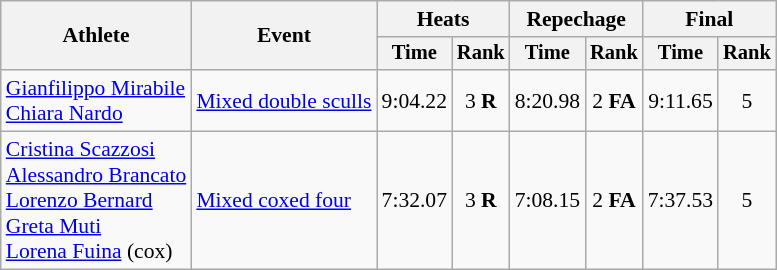<table class="wikitable" style="font-size:90%">
<tr>
<th rowspan=2>Athlete</th>
<th rowspan=2>Event</th>
<th colspan=2>Heats</th>
<th colspan=2>Repechage</th>
<th colspan=2>Final</th>
</tr>
<tr style="font-size:95%">
<th>Time</th>
<th>Rank</th>
<th>Time</th>
<th>Rank</th>
<th>Time</th>
<th>Rank</th>
</tr>
<tr align=center>
<td align=left><a href='#'>Gianfilippo Mirabile</a><br><a href='#'>Chiara Nardo</a></td>
<td align=left><a href='#'>Mixed double sculls</a></td>
<td>9:04.22</td>
<td>3 <strong>R</strong></td>
<td>8:20.98</td>
<td>2 <strong>FA</strong></td>
<td>9:11.65</td>
<td>5</td>
</tr>
<tr align=center>
<td align=left><a href='#'>Cristina Scazzosi</a><br><a href='#'>Alessandro Brancato</a><br><a href='#'>Lorenzo Bernard</a><br><a href='#'>Greta Muti</a><br><a href='#'>Lorena Fuina</a> (cox)</td>
<td align=left><a href='#'>Mixed coxed four</a></td>
<td>7:32.07</td>
<td>3 <strong>R</strong></td>
<td>7:08.15</td>
<td>2 <strong>FA</strong></td>
<td>7:37.53</td>
<td>5</td>
</tr>
</table>
